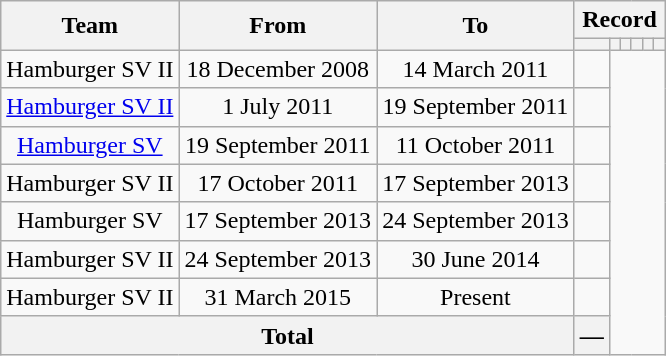<table class="wikitable" style="text-align: center">
<tr>
<th rowspan="2">Team</th>
<th rowspan="2">From</th>
<th rowspan="2">To</th>
<th colspan="6">Record</th>
</tr>
<tr>
<th></th>
<th></th>
<th></th>
<th></th>
<th></th>
<th></th>
</tr>
<tr>
<td>Hamburger SV II</td>
<td>18 December 2008</td>
<td>14 March 2011<br></td>
<td></td>
</tr>
<tr>
<td><a href='#'>Hamburger SV II</a></td>
<td>1 July 2011</td>
<td>19 September 2011<br></td>
<td></td>
</tr>
<tr>
<td><a href='#'>Hamburger SV</a></td>
<td>19 September 2011</td>
<td>11 October 2011<br></td>
<td></td>
</tr>
<tr>
<td>Hamburger SV II</td>
<td>17 October 2011</td>
<td>17 September 2013<br></td>
<td></td>
</tr>
<tr>
<td>Hamburger SV</td>
<td>17 September 2013</td>
<td>24 September 2013<br></td>
<td></td>
</tr>
<tr>
<td>Hamburger SV II</td>
<td>24 September 2013</td>
<td>30 June 2014<br></td>
<td></td>
</tr>
<tr>
<td>Hamburger SV II</td>
<td>31 March 2015</td>
<td>Present<br></td>
<td></td>
</tr>
<tr>
<th colspan="3">Total<br></th>
<th>—</th>
</tr>
</table>
